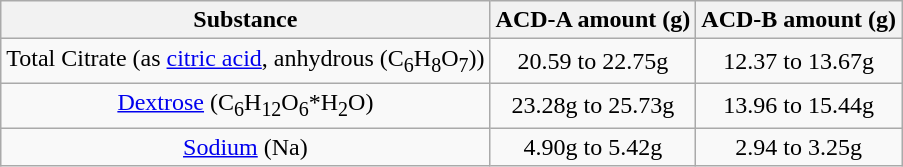<table class="wikitable" style="text-align:center">
<tr>
<th>Substance</th>
<th>ACD-A amount (g)</th>
<th>ACD-B amount (g)</th>
</tr>
<tr>
<td>Total Citrate (as <a href='#'>citric acid</a>, anhydrous (C<sub>6</sub>H<sub>8</sub>O<sub>7</sub>))</td>
<td>20.59 to 22.75g</td>
<td>12.37 to 13.67g</td>
</tr>
<tr>
<td><a href='#'>Dextrose</a> (C<sub>6</sub>H<sub>12</sub>O<sub>6</sub>*H<sub>2</sub>O)</td>
<td>23.28g to 25.73g</td>
<td>13.96 to 15.44g</td>
</tr>
<tr>
<td><a href='#'>Sodium</a> (Na)</td>
<td>4.90g to 5.42g</td>
<td>2.94 to 3.25g</td>
</tr>
</table>
